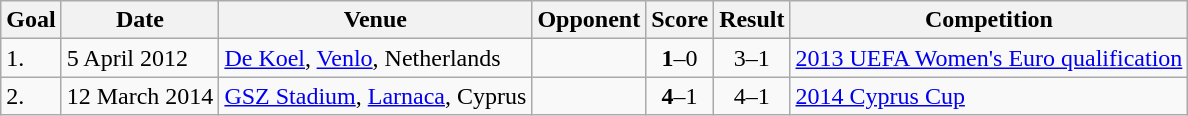<table class="wikitable">
<tr>
<th>Goal</th>
<th>Date</th>
<th>Venue</th>
<th>Opponent</th>
<th>Score</th>
<th>Result</th>
<th>Competition</th>
</tr>
<tr>
<td>1.</td>
<td>5 April 2012</td>
<td><a href='#'>De Koel</a>, <a href='#'>Venlo</a>, Netherlands</td>
<td></td>
<td align=center><strong>1</strong>–0</td>
<td align=center>3–1</td>
<td><a href='#'>2013 UEFA Women's Euro qualification</a></td>
</tr>
<tr>
<td>2.</td>
<td>12 March 2014</td>
<td><a href='#'>GSZ Stadium</a>, <a href='#'>Larnaca</a>, Cyprus</td>
<td></td>
<td align=center><strong>4</strong>–1</td>
<td align=center>4–1</td>
<td><a href='#'>2014 Cyprus Cup</a></td>
</tr>
</table>
